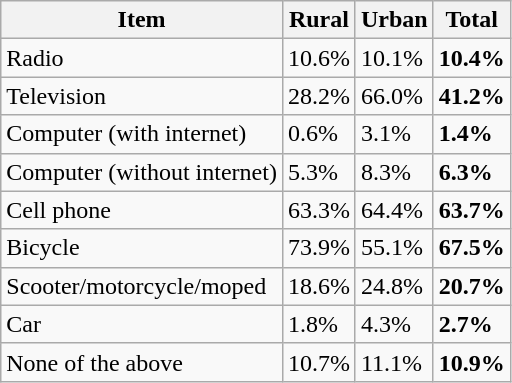<table class="wikitable sortable">
<tr>
<th>Item</th>
<th>Rural</th>
<th>Urban</th>
<th><strong>Total</strong></th>
</tr>
<tr>
<td>Radio</td>
<td>10.6%</td>
<td>10.1%</td>
<td><strong>10.4%</strong></td>
</tr>
<tr>
<td>Television</td>
<td>28.2%</td>
<td>66.0%</td>
<td><strong>41.2%</strong></td>
</tr>
<tr>
<td>Computer (with internet)</td>
<td>0.6%</td>
<td>3.1%</td>
<td><strong>1.4%</strong></td>
</tr>
<tr>
<td>Computer (without internet)</td>
<td>5.3%</td>
<td>8.3%</td>
<td><strong>6.3%</strong></td>
</tr>
<tr>
<td>Cell phone</td>
<td>63.3%</td>
<td>64.4%</td>
<td><strong>63.7%</strong></td>
</tr>
<tr>
<td>Bicycle</td>
<td>73.9%</td>
<td>55.1%</td>
<td><strong>67.5%</strong></td>
</tr>
<tr>
<td>Scooter/motorcycle/moped</td>
<td>18.6%</td>
<td>24.8%</td>
<td><strong>20.7%</strong></td>
</tr>
<tr>
<td>Car</td>
<td>1.8%</td>
<td>4.3%</td>
<td><strong>2.7%</strong></td>
</tr>
<tr>
<td>None of the above</td>
<td>10.7%</td>
<td>11.1%</td>
<td><strong>10.9%</strong></td>
</tr>
</table>
